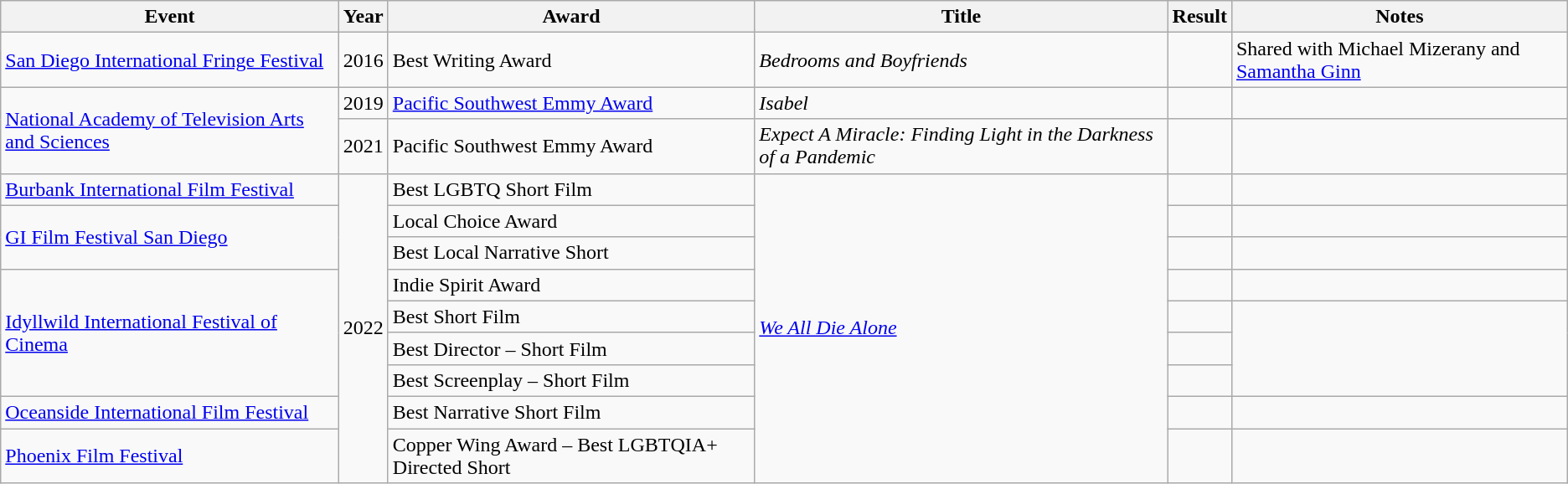<table class="wikitable">
<tr>
<th>Event</th>
<th>Year</th>
<th>Award</th>
<th>Title</th>
<th>Result</th>
<th>Notes</th>
</tr>
<tr>
<td><a href='#'>San Diego International Fringe Festival</a></td>
<td>2016</td>
<td>Best Writing Award</td>
<td><em>Bedrooms and Boyfriends</em></td>
<td></td>
<td>Shared with Michael Mizerany and <a href='#'>Samantha Ginn</a></td>
</tr>
<tr>
<td rowspan="2"><a href='#'>National Academy of Television Arts and Sciences</a></td>
<td>2019</td>
<td><a href='#'>Pacific Southwest Emmy Award</a></td>
<td><em>Isabel</em></td>
<td></td>
<td></td>
</tr>
<tr>
<td>2021</td>
<td>Pacific Southwest Emmy Award</td>
<td><em>Expect A Miracle: Finding Light in the Darkness of a Pandemic</em></td>
<td></td>
<td></td>
</tr>
<tr>
<td><a href='#'>Burbank International Film Festival</a></td>
<td rowspan="9">2022</td>
<td>Best LGBTQ Short Film</td>
<td rowspan="9"><em><a href='#'>We All Die Alone</a></em></td>
<td></td>
<td></td>
</tr>
<tr>
<td rowspan="2"><a href='#'>GI Film Festival San Diego</a></td>
<td>Local Choice Award</td>
<td></td>
<td></td>
</tr>
<tr>
<td>Best Local Narrative Short</td>
<td></td>
<td></td>
</tr>
<tr>
<td rowspan="4"><a href='#'>Idyllwild International Festival of Cinema</a></td>
<td>Indie Spirit Award</td>
<td></td>
<td></td>
</tr>
<tr>
<td>Best Short Film</td>
<td></td>
<td rowspan="3"></td>
</tr>
<tr>
<td>Best Director – Short Film</td>
<td></td>
</tr>
<tr>
<td>Best Screenplay – Short Film</td>
<td></td>
</tr>
<tr>
<td><a href='#'>Oceanside International Film Festival</a></td>
<td>Best Narrative Short Film</td>
<td></td>
<td></td>
</tr>
<tr>
<td><a href='#'>Phoenix Film Festival</a></td>
<td>Copper Wing Award – Best LGBTQIA+ Directed Short</td>
<td></td>
<td></td>
</tr>
</table>
